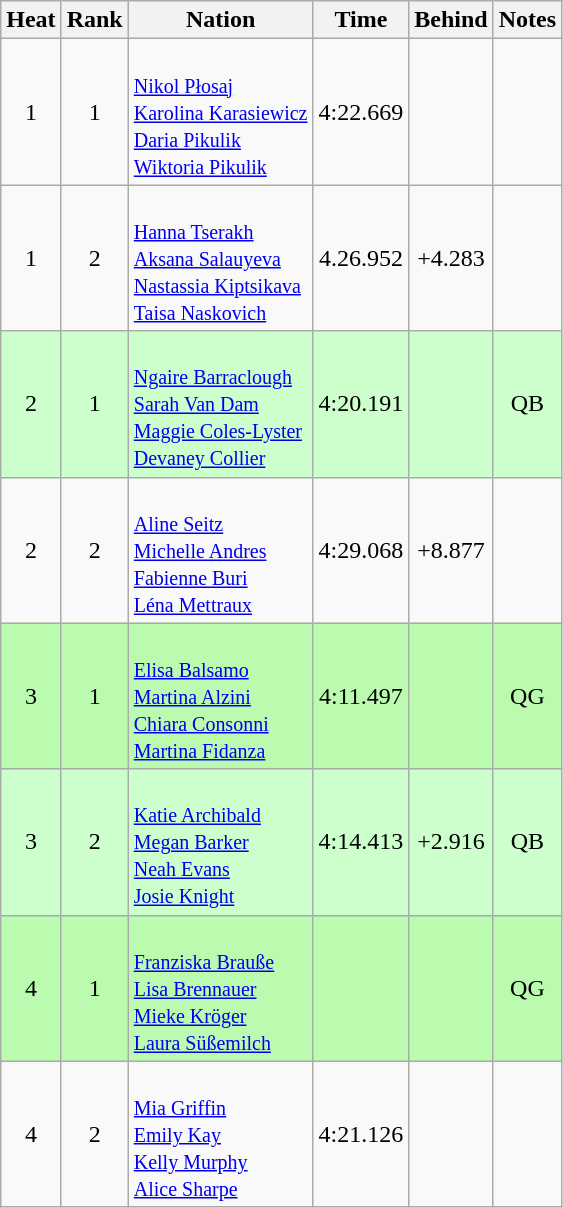<table class="wikitable sortable" style="text-align:center">
<tr>
<th>Heat</th>
<th>Rank</th>
<th>Nation</th>
<th>Time</th>
<th>Behind</th>
<th>Notes</th>
</tr>
<tr>
<td>1</td>
<td>1</td>
<td align=left><br><small><a href='#'>Nikol Płosaj</a><br><a href='#'>Karolina Karasiewicz</a><br><a href='#'>Daria Pikulik</a><br><a href='#'>Wiktoria Pikulik</a></small></td>
<td>4:22.669</td>
<td></td>
<td></td>
</tr>
<tr>
<td>1</td>
<td>2</td>
<td align=left><br><small><a href='#'>Hanna Tserakh</a><br><a href='#'>Aksana Salauyeva</a><br><a href='#'>Nastassia Kiptsikava</a><br><a href='#'>Taisa Naskovich</a></small></td>
<td>4.26.952</td>
<td>+4.283</td>
<td></td>
</tr>
<tr bgcolor=ccffcc>
<td>2</td>
<td>1</td>
<td align=left><br><small><a href='#'>Ngaire Barraclough</a><br><a href='#'>Sarah Van Dam</a><br><a href='#'>Maggie Coles-Lyster</a><br><a href='#'>Devaney Collier</a></small></td>
<td>4:20.191</td>
<td></td>
<td>QB</td>
</tr>
<tr>
<td>2</td>
<td>2</td>
<td align=left><br><small><a href='#'>Aline Seitz</a><br><a href='#'>Michelle Andres</a><br><a href='#'>Fabienne Buri</a><br><a href='#'>Léna Mettraux</a></small></td>
<td>4:29.068</td>
<td>+8.877</td>
<td></td>
</tr>
<tr bgcolor=bbfbb>
<td>3</td>
<td>1</td>
<td align=left><br><small><a href='#'>Elisa Balsamo</a><br><a href='#'>Martina Alzini</a><br><a href='#'>Chiara Consonni</a><br><a href='#'>Martina Fidanza</a></small></td>
<td>4:11.497</td>
<td></td>
<td>QG</td>
</tr>
<tr bgcolor=ccffcc>
<td>3</td>
<td>2</td>
<td align=left><br><small><a href='#'>Katie Archibald</a><br><a href='#'>Megan Barker</a><br><a href='#'>Neah Evans</a><br><a href='#'>Josie Knight</a></small></td>
<td>4:14.413</td>
<td>+2.916</td>
<td>QB</td>
</tr>
<tr bgcolor=bbfbb>
<td>4</td>
<td>1</td>
<td align=left><br><small><a href='#'>Franziska Brauße</a><br><a href='#'>Lisa Brennauer</a><br><a href='#'>Mieke Kröger</a><br><a href='#'>Laura Süßemilch</a></small></td>
<td></td>
<td></td>
<td>QG</td>
</tr>
<tr>
<td>4</td>
<td>2</td>
<td align=left><br><small><a href='#'>Mia Griffin</a><br><a href='#'>Emily Kay</a><br><a href='#'>Kelly Murphy</a><br><a href='#'>Alice Sharpe</a></small></td>
<td>4:21.126</td>
<td></td>
<td></td>
</tr>
</table>
